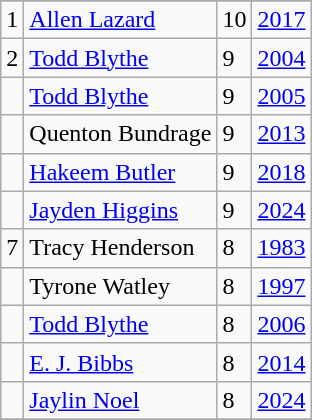<table class="wikitable">
<tr>
</tr>
<tr>
<td>1</td>
<td><a href='#'>Allen Lazard</a></td>
<td>10</td>
<td><a href='#'>2017</a></td>
</tr>
<tr>
<td>2</td>
<td><a href='#'>Todd Blythe</a></td>
<td>9</td>
<td><a href='#'>2004</a></td>
</tr>
<tr>
<td></td>
<td><a href='#'>Todd Blythe</a></td>
<td>9</td>
<td><a href='#'>2005</a></td>
</tr>
<tr>
<td></td>
<td>Quenton Bundrage</td>
<td>9</td>
<td><a href='#'>2013</a></td>
</tr>
<tr>
<td></td>
<td><a href='#'>Hakeem Butler</a></td>
<td>9</td>
<td><a href='#'>2018</a></td>
</tr>
<tr>
<td></td>
<td><a href='#'>Jayden Higgins</a></td>
<td>9</td>
<td><a href='#'>2024</a></td>
</tr>
<tr>
<td>7</td>
<td>Tracy Henderson</td>
<td>8</td>
<td><a href='#'>1983</a></td>
</tr>
<tr>
<td></td>
<td>Tyrone Watley</td>
<td>8</td>
<td><a href='#'>1997</a></td>
</tr>
<tr>
<td></td>
<td><a href='#'>Todd Blythe</a></td>
<td>8</td>
<td><a href='#'>2006</a></td>
</tr>
<tr>
<td></td>
<td><a href='#'>E. J. Bibbs</a></td>
<td>8</td>
<td><a href='#'>2014</a></td>
</tr>
<tr>
<td></td>
<td><a href='#'>Jaylin Noel</a></td>
<td>8</td>
<td><a href='#'>2024</a></td>
</tr>
<tr>
</tr>
</table>
